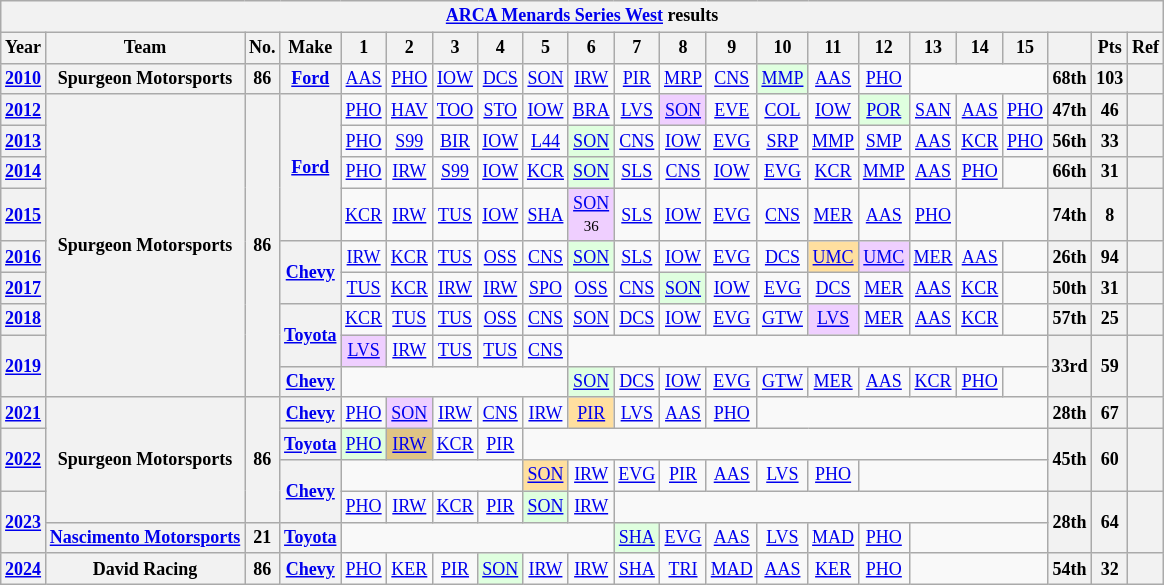<table class="wikitable" style="text-align:center; font-size:75%">
<tr>
<th colspan="22"><a href='#'>ARCA Menards Series West</a> results</th>
</tr>
<tr>
<th>Year</th>
<th>Team</th>
<th>No.</th>
<th>Make</th>
<th>1</th>
<th>2</th>
<th>3</th>
<th>4</th>
<th>5</th>
<th>6</th>
<th>7</th>
<th>8</th>
<th>9</th>
<th>10</th>
<th>11</th>
<th>12</th>
<th>13</th>
<th>14</th>
<th>15</th>
<th></th>
<th>Pts</th>
<th>Ref</th>
</tr>
<tr>
<th><a href='#'>2010</a></th>
<th>Spurgeon Motorsports</th>
<th>86</th>
<th><a href='#'>Ford</a></th>
<td><a href='#'>AAS</a></td>
<td><a href='#'>PHO</a></td>
<td><a href='#'>IOW</a></td>
<td><a href='#'>DCS</a></td>
<td><a href='#'>SON</a></td>
<td><a href='#'>IRW</a></td>
<td><a href='#'>PIR</a></td>
<td><a href='#'>MRP</a></td>
<td><a href='#'>CNS</a></td>
<td style="background:#DFFFDF;"><a href='#'>MMP</a><br></td>
<td><a href='#'>AAS</a></td>
<td><a href='#'>PHO</a></td>
<td colspan=3></td>
<th>68th</th>
<th>103</th>
<th></th>
</tr>
<tr>
<th><a href='#'>2012</a></th>
<th rowspan=9>Spurgeon Motorsports</th>
<th rowspan=9>86</th>
<th rowspan=4><a href='#'>Ford</a></th>
<td><a href='#'>PHO</a></td>
<td><a href='#'>HAV</a></td>
<td><a href='#'>TOO</a></td>
<td><a href='#'>STO</a></td>
<td><a href='#'>IOW</a></td>
<td><a href='#'>BRA</a></td>
<td><a href='#'>LVS</a></td>
<td style="background:#EFCFFF;"><a href='#'>SON</a><br></td>
<td><a href='#'>EVE</a></td>
<td><a href='#'>COL</a></td>
<td><a href='#'>IOW</a></td>
<td style="background:#DFFFDF;"><a href='#'>POR</a><br></td>
<td><a href='#'>SAN</a></td>
<td><a href='#'>AAS</a></td>
<td><a href='#'>PHO</a></td>
<th>47th</th>
<th>46</th>
<th></th>
</tr>
<tr>
<th><a href='#'>2013</a></th>
<td><a href='#'>PHO</a></td>
<td><a href='#'>S99</a></td>
<td><a href='#'>BIR</a></td>
<td><a href='#'>IOW</a></td>
<td><a href='#'>L44</a></td>
<td style="background:#DFFFDF;"><a href='#'>SON</a><br></td>
<td><a href='#'>CNS</a></td>
<td><a href='#'>IOW</a></td>
<td><a href='#'>EVG</a></td>
<td><a href='#'>SRP</a></td>
<td><a href='#'>MMP</a></td>
<td><a href='#'>SMP</a></td>
<td><a href='#'>AAS</a></td>
<td><a href='#'>KCR</a></td>
<td><a href='#'>PHO</a></td>
<th>56th</th>
<th>33</th>
<th></th>
</tr>
<tr>
<th><a href='#'>2014</a></th>
<td><a href='#'>PHO</a></td>
<td><a href='#'>IRW</a></td>
<td><a href='#'>S99</a></td>
<td><a href='#'>IOW</a></td>
<td><a href='#'>KCR</a></td>
<td style="background:#DFFFDF;"><a href='#'>SON</a><br></td>
<td><a href='#'>SLS</a></td>
<td><a href='#'>CNS</a></td>
<td><a href='#'>IOW</a></td>
<td><a href='#'>EVG</a></td>
<td><a href='#'>KCR</a></td>
<td><a href='#'>MMP</a></td>
<td><a href='#'>AAS</a></td>
<td><a href='#'>PHO</a></td>
<td></td>
<th>66th</th>
<th>31</th>
<th></th>
</tr>
<tr>
<th><a href='#'>2015</a></th>
<td><a href='#'>KCR</a></td>
<td><a href='#'>IRW</a></td>
<td><a href='#'>TUS</a></td>
<td><a href='#'>IOW</a></td>
<td><a href='#'>SHA</a></td>
<td style="background:#EFCFFF;"><a href='#'>SON</a><br><small>36</small></td>
<td><a href='#'>SLS</a></td>
<td><a href='#'>IOW</a></td>
<td><a href='#'>EVG</a></td>
<td><a href='#'>CNS</a></td>
<td><a href='#'>MER</a></td>
<td><a href='#'>AAS</a></td>
<td><a href='#'>PHO</a></td>
<td colspan=2></td>
<th>74th</th>
<th>8</th>
<th></th>
</tr>
<tr>
<th><a href='#'>2016</a></th>
<th rowspan=2><a href='#'>Chevy</a></th>
<td><a href='#'>IRW</a></td>
<td><a href='#'>KCR</a></td>
<td><a href='#'>TUS</a></td>
<td><a href='#'>OSS</a></td>
<td><a href='#'>CNS</a></td>
<td style="background:#DFFFDF;"><a href='#'>SON</a><br></td>
<td><a href='#'>SLS</a></td>
<td><a href='#'>IOW</a></td>
<td><a href='#'>EVG</a></td>
<td><a href='#'>DCS</a></td>
<td style="background:#FFDF9F;"><a href='#'>UMC</a><br></td>
<td style="background:#EFCFFF;"><a href='#'>UMC</a><br></td>
<td><a href='#'>MER</a></td>
<td><a href='#'>AAS</a></td>
<td></td>
<th>26th</th>
<th>94</th>
<th></th>
</tr>
<tr>
<th><a href='#'>2017</a></th>
<td><a href='#'>TUS</a></td>
<td><a href='#'>KCR</a></td>
<td><a href='#'>IRW</a></td>
<td><a href='#'>IRW</a></td>
<td><a href='#'>SPO</a></td>
<td><a href='#'>OSS</a></td>
<td><a href='#'>CNS</a></td>
<td style="background:#DFFFDF;"><a href='#'>SON</a><br></td>
<td><a href='#'>IOW</a></td>
<td><a href='#'>EVG</a></td>
<td><a href='#'>DCS</a></td>
<td><a href='#'>MER</a></td>
<td><a href='#'>AAS</a></td>
<td><a href='#'>KCR</a></td>
<td></td>
<th>50th</th>
<th>31</th>
<th></th>
</tr>
<tr>
<th><a href='#'>2018</a></th>
<th rowspan=2><a href='#'>Toyota</a></th>
<td><a href='#'>KCR</a></td>
<td><a href='#'>TUS</a></td>
<td><a href='#'>TUS</a></td>
<td><a href='#'>OSS</a></td>
<td><a href='#'>CNS</a></td>
<td><a href='#'>SON</a></td>
<td><a href='#'>DCS</a></td>
<td><a href='#'>IOW</a></td>
<td><a href='#'>EVG</a></td>
<td><a href='#'>GTW</a></td>
<td style="background:#EFCFFF;"><a href='#'>LVS</a><br></td>
<td><a href='#'>MER</a></td>
<td><a href='#'>AAS</a></td>
<td><a href='#'>KCR</a></td>
<td></td>
<th>57th</th>
<th>25</th>
<th></th>
</tr>
<tr>
<th rowspan=2><a href='#'>2019</a></th>
<td style="background:#EFCFFF;"><a href='#'>LVS</a><br></td>
<td><a href='#'>IRW</a></td>
<td><a href='#'>TUS</a></td>
<td><a href='#'>TUS</a></td>
<td><a href='#'>CNS</a></td>
<td colspan=10></td>
<th rowspan=2>33rd</th>
<th rowspan=2>59</th>
<th rowspan=2></th>
</tr>
<tr>
<th><a href='#'>Chevy</a></th>
<td colspan=5></td>
<td style="background:#DFFFDF;"><a href='#'>SON</a><br></td>
<td><a href='#'>DCS</a></td>
<td><a href='#'>IOW</a></td>
<td><a href='#'>EVG</a></td>
<td><a href='#'>GTW</a></td>
<td><a href='#'>MER</a></td>
<td><a href='#'>AAS</a></td>
<td><a href='#'>KCR</a></td>
<td><a href='#'>PHO</a></td>
<td></td>
</tr>
<tr>
<th><a href='#'>2021</a></th>
<th rowspan=4>Spurgeon Motorsports</th>
<th rowspan=4>86</th>
<th><a href='#'>Chevy</a></th>
<td><a href='#'>PHO</a></td>
<td style="background:#EFCFFF;"><a href='#'>SON</a><br></td>
<td><a href='#'>IRW</a></td>
<td><a href='#'>CNS</a></td>
<td><a href='#'>IRW</a></td>
<td style="background:#FFDF9F;"><a href='#'>PIR</a><br></td>
<td><a href='#'>LVS</a></td>
<td><a href='#'>AAS</a></td>
<td><a href='#'>PHO</a></td>
<td colspan=6></td>
<th>28th</th>
<th>67</th>
<th></th>
</tr>
<tr>
<th rowspan=2><a href='#'>2022</a></th>
<th><a href='#'>Toyota</a></th>
<td style="background:#DFFFDF;"><a href='#'>PHO</a><br></td>
<td style="background:#DFC484;"><a href='#'>IRW</a><br></td>
<td><a href='#'>KCR</a></td>
<td><a href='#'>PIR</a></td>
<td colspan=11></td>
<th rowspan=2>45th</th>
<th rowspan=2>60</th>
<th rowspan=2></th>
</tr>
<tr>
<th rowspan=2><a href='#'>Chevy</a></th>
<td colspan=4></td>
<td style="background:#FFDF9F;"><a href='#'>SON</a><br></td>
<td><a href='#'>IRW</a></td>
<td><a href='#'>EVG</a></td>
<td><a href='#'>PIR</a></td>
<td><a href='#'>AAS</a></td>
<td><a href='#'>LVS</a></td>
<td><a href='#'>PHO</a></td>
<td colspan=4></td>
</tr>
<tr>
<th rowspan=2><a href='#'>2023</a></th>
<td><a href='#'>PHO</a></td>
<td><a href='#'>IRW</a></td>
<td><a href='#'>KCR</a></td>
<td><a href='#'>PIR</a></td>
<td style="background:#DFFFDF;"><a href='#'>SON</a><br></td>
<td><a href='#'>IRW</a></td>
<td colspan=9></td>
<th rowspan=2>28th</th>
<th rowspan=2>64</th>
<th rowspan=2></th>
</tr>
<tr>
<th><a href='#'>Nascimento Motorsports</a></th>
<th>21</th>
<th><a href='#'>Toyota</a></th>
<td colspan=6></td>
<td style="background:#DFFFDF;"><a href='#'>SHA</a><br></td>
<td><a href='#'>EVG</a></td>
<td><a href='#'>AAS</a></td>
<td><a href='#'>LVS</a></td>
<td><a href='#'>MAD</a></td>
<td><a href='#'>PHO</a></td>
<td colspan=3></td>
</tr>
<tr>
<th><a href='#'>2024</a></th>
<th>David Racing</th>
<th>86</th>
<th><a href='#'>Chevy</a></th>
<td><a href='#'>PHO</a></td>
<td><a href='#'>KER</a></td>
<td><a href='#'>PIR</a></td>
<td style="background:#DFFFDF;"><a href='#'>SON</a><br></td>
<td><a href='#'>IRW</a></td>
<td><a href='#'>IRW</a></td>
<td><a href='#'>SHA</a></td>
<td><a href='#'>TRI</a></td>
<td><a href='#'>MAD</a></td>
<td><a href='#'>AAS</a></td>
<td><a href='#'>KER</a></td>
<td><a href='#'>PHO</a></td>
<td colspan=3></td>
<th>54th</th>
<th>32</th>
<th></th>
</tr>
</table>
